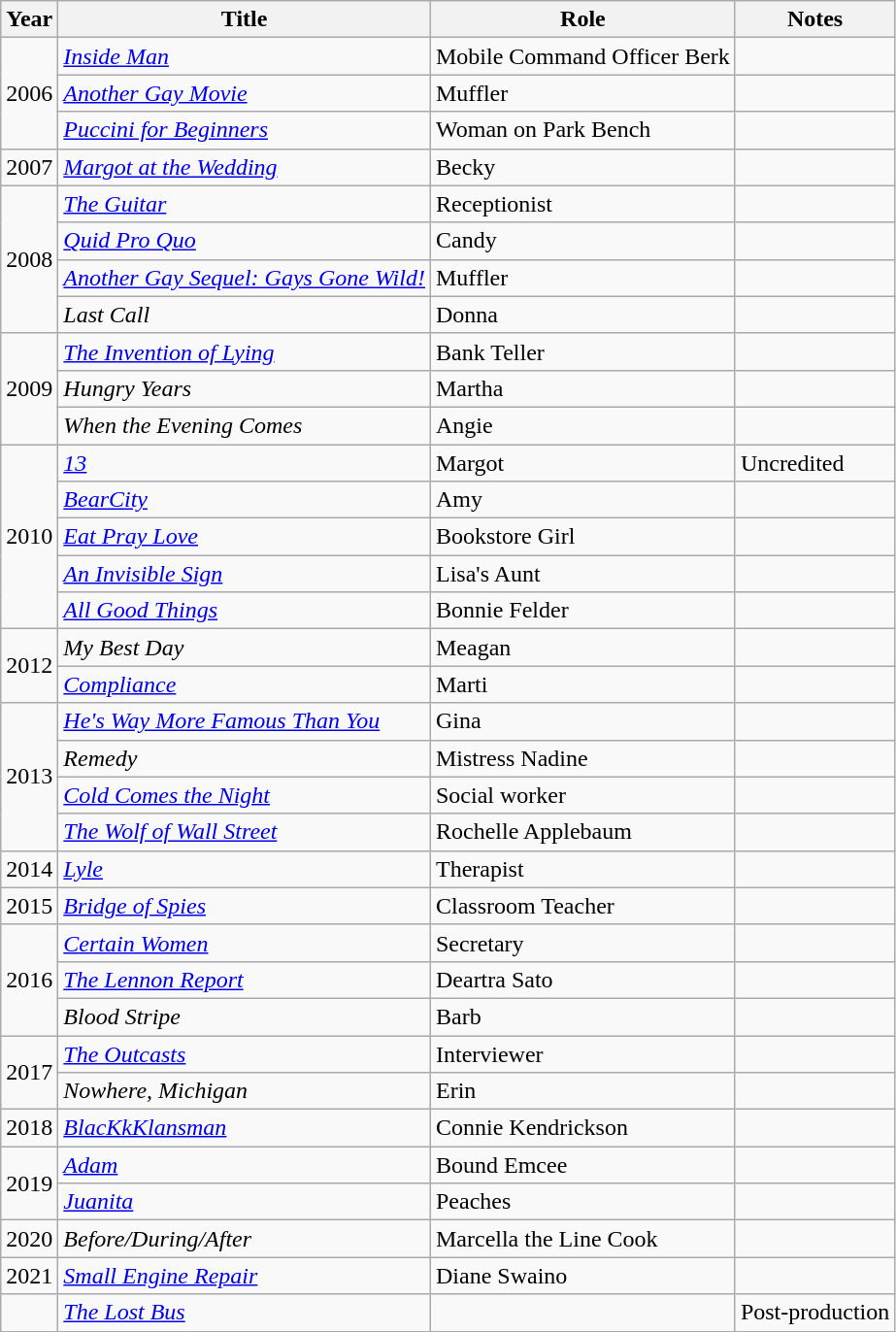<table class="wikitable sortable">
<tr>
<th>Year</th>
<th>Title</th>
<th>Role</th>
<th class="unsortable">Notes</th>
</tr>
<tr>
<td rowspan="3">2006</td>
<td><em><a href='#'>Inside Man</a></em></td>
<td>Mobile Command Officer Berk</td>
<td></td>
</tr>
<tr>
<td><em><a href='#'>Another Gay Movie</a></em></td>
<td>Muffler</td>
<td></td>
</tr>
<tr>
<td><em><a href='#'>Puccini for Beginners</a></em></td>
<td>Woman on Park Bench</td>
<td></td>
</tr>
<tr>
<td>2007</td>
<td><em><a href='#'>Margot at the Wedding</a></em></td>
<td>Becky</td>
<td></td>
</tr>
<tr>
<td rowspan="4">2008</td>
<td><a href='#'><em>The Guitar</em></a></td>
<td>Receptionist</td>
<td></td>
</tr>
<tr>
<td><a href='#'><em>Quid Pro Quo</em></a></td>
<td>Candy</td>
<td></td>
</tr>
<tr>
<td><em><a href='#'>Another Gay Sequel: Gays Gone Wild!</a></em></td>
<td>Muffler</td>
<td></td>
</tr>
<tr>
<td><em>Last Call</em></td>
<td>Donna</td>
<td></td>
</tr>
<tr>
<td rowspan="3">2009</td>
<td><em><a href='#'>The Invention of Lying</a></em></td>
<td>Bank Teller</td>
<td></td>
</tr>
<tr>
<td><em>Hungry Years</em></td>
<td>Martha</td>
<td></td>
</tr>
<tr>
<td><em>When the Evening Comes</em></td>
<td>Angie</td>
<td></td>
</tr>
<tr>
<td rowspan="5">2010</td>
<td><a href='#'><em>13</em></a></td>
<td>Margot</td>
<td>Uncredited</td>
</tr>
<tr>
<td><em><a href='#'>BearCity</a></em></td>
<td>Amy</td>
<td></td>
</tr>
<tr>
<td><em><a href='#'>Eat Pray Love</a></em></td>
<td>Bookstore Girl</td>
<td></td>
</tr>
<tr>
<td><em><a href='#'>An Invisible Sign</a></em></td>
<td>Lisa's Aunt</td>
<td></td>
</tr>
<tr>
<td><a href='#'><em>All Good Things</em></a></td>
<td>Bonnie Felder</td>
<td></td>
</tr>
<tr>
<td rowspan="2">2012</td>
<td><em>My Best Day</em></td>
<td>Meagan</td>
<td></td>
</tr>
<tr>
<td><a href='#'><em>Compliance</em></a></td>
<td>Marti</td>
<td></td>
</tr>
<tr>
<td rowspan="4">2013</td>
<td><em><a href='#'>He's Way More Famous Than You</a></em></td>
<td>Gina</td>
<td></td>
</tr>
<tr>
<td><em>Remedy</em></td>
<td>Mistress Nadine</td>
<td></td>
</tr>
<tr>
<td><em><a href='#'>Cold Comes the Night</a></em></td>
<td>Social worker</td>
<td></td>
</tr>
<tr>
<td><a href='#'><em>The Wolf of Wall Street</em></a></td>
<td>Rochelle Applebaum</td>
<td></td>
</tr>
<tr>
<td>2014</td>
<td><a href='#'><em>Lyle</em></a></td>
<td>Therapist</td>
<td></td>
</tr>
<tr>
<td>2015</td>
<td><a href='#'><em>Bridge of Spies</em></a></td>
<td>Classroom Teacher</td>
<td></td>
</tr>
<tr>
<td rowspan="3">2016</td>
<td><a href='#'><em>Certain Women</em></a></td>
<td>Secretary</td>
<td></td>
</tr>
<tr>
<td><em><a href='#'>The Lennon Report</a></em></td>
<td>Deartra Sato</td>
<td></td>
</tr>
<tr>
<td><em>Blood Stripe</em></td>
<td>Barb</td>
<td></td>
</tr>
<tr>
<td rowspan="2">2017</td>
<td><a href='#'><em>The Outcasts</em></a></td>
<td>Interviewer</td>
<td></td>
</tr>
<tr>
<td><em>Nowhere, Michigan</em></td>
<td>Erin</td>
<td></td>
</tr>
<tr>
<td>2018</td>
<td><em><a href='#'>BlacKkKlansman</a></em></td>
<td>Connie Kendrickson</td>
<td></td>
</tr>
<tr>
<td rowspan="2">2019</td>
<td><a href='#'><em>Adam</em></a></td>
<td>Bound Emcee</td>
<td></td>
</tr>
<tr>
<td><a href='#'><em>Juanita</em></a></td>
<td>Peaches</td>
<td></td>
</tr>
<tr>
<td>2020</td>
<td><em>Before/During/After</em></td>
<td>Marcella the Line Cook</td>
<td></td>
</tr>
<tr>
<td>2021</td>
<td><em><a href='#'>Small Engine Repair</a></em></td>
<td>Diane Swaino</td>
<td></td>
</tr>
<tr>
<td></td>
<td><em><a href='#'>The Lost Bus</a></em></td>
<td></td>
<td>Post-production</td>
</tr>
</table>
